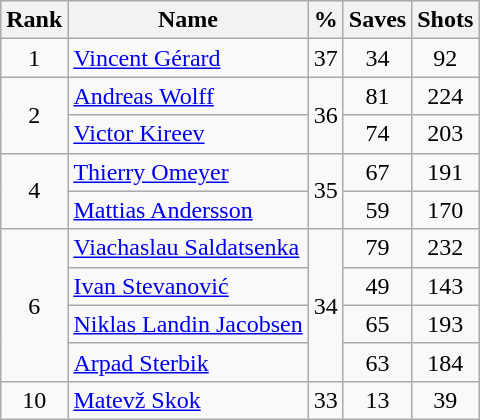<table class="wikitable sortable" style="text-align: center;">
<tr>
<th>Rank</th>
<th>Name</th>
<th>%</th>
<th>Saves</th>
<th>Shots</th>
</tr>
<tr>
<td>1</td>
<td align="left"> <a href='#'>Vincent Gérard</a></td>
<td>37</td>
<td>34</td>
<td>92</td>
</tr>
<tr>
<td rowspan=2>2</td>
<td align="left"> <a href='#'>Andreas Wolff</a></td>
<td rowspan=2>36</td>
<td>81</td>
<td>224</td>
</tr>
<tr>
<td align="left"> <a href='#'>Victor Kireev</a></td>
<td>74</td>
<td>203</td>
</tr>
<tr>
<td rowspan=2>4</td>
<td align="left"> <a href='#'>Thierry Omeyer</a></td>
<td rowspan=2>35</td>
<td>67</td>
<td>191</td>
</tr>
<tr>
<td align="left"> <a href='#'>Mattias Andersson</a></td>
<td>59</td>
<td>170</td>
</tr>
<tr>
<td rowspan=4>6</td>
<td align="left"> <a href='#'>Viachaslau Saldatsenka</a></td>
<td rowspan=4>34</td>
<td>79</td>
<td>232</td>
</tr>
<tr>
<td align="left"> <a href='#'>Ivan Stevanović</a></td>
<td>49</td>
<td>143</td>
</tr>
<tr>
<td align="left"> <a href='#'>Niklas Landin Jacobsen</a></td>
<td>65</td>
<td>193</td>
</tr>
<tr>
<td align="left"> <a href='#'>Arpad Sterbik</a></td>
<td>63</td>
<td>184</td>
</tr>
<tr>
<td>10</td>
<td align="left"> <a href='#'>Matevž Skok</a></td>
<td>33</td>
<td>13</td>
<td>39</td>
</tr>
</table>
